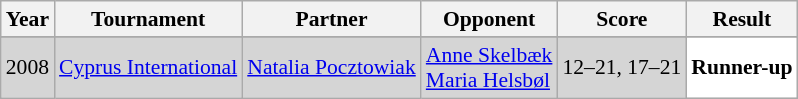<table class="sortable wikitable" style="font-size: 90%;">
<tr>
<th>Year</th>
<th>Tournament</th>
<th>Partner</th>
<th>Opponent</th>
<th>Score</th>
<th>Result</th>
</tr>
<tr>
</tr>
<tr style="background:#D5D5D5">
<td align="center">2008</td>
<td align="left"><a href='#'>Cyprus International</a></td>
<td align="left"> <a href='#'>Natalia Pocztowiak</a></td>
<td align="left"> <a href='#'>Anne Skelbæk</a><br> <a href='#'>Maria Helsbøl</a></td>
<td align="left">12–21, 17–21</td>
<td style="text-align:left; background:white"> <strong>Runner-up</strong></td>
</tr>
</table>
